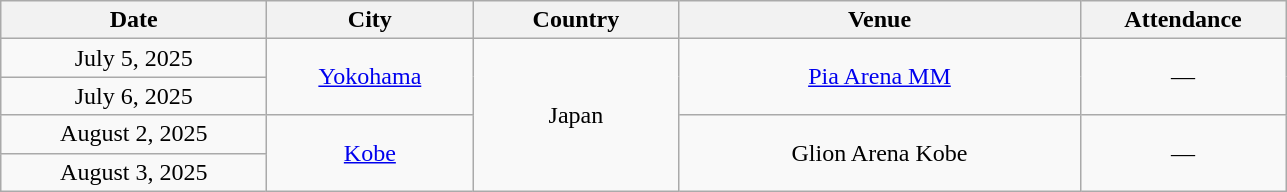<table class="wikitable" style="text-align:center;">
<tr>
<th width="170">Date</th>
<th width="130">City</th>
<th width="130">Country</th>
<th width="260">Venue</th>
<th width="130">Attendance</th>
</tr>
<tr>
<td>July 5, 2025</td>
<td rowspan="2"><a href='#'>Yokohama</a></td>
<td rowspan="4">Japan</td>
<td rowspan="2"><a href='#'>Pia Arena MM</a></td>
<td rowspan="2">—</td>
</tr>
<tr>
<td>July 6, 2025</td>
</tr>
<tr>
<td>August 2, 2025</td>
<td rowspan="2"><a href='#'>Kobe</a></td>
<td rowspan="2">Glion Arena Kobe</td>
<td rowspan="2">—</td>
</tr>
<tr>
<td>August 3, 2025</td>
</tr>
</table>
